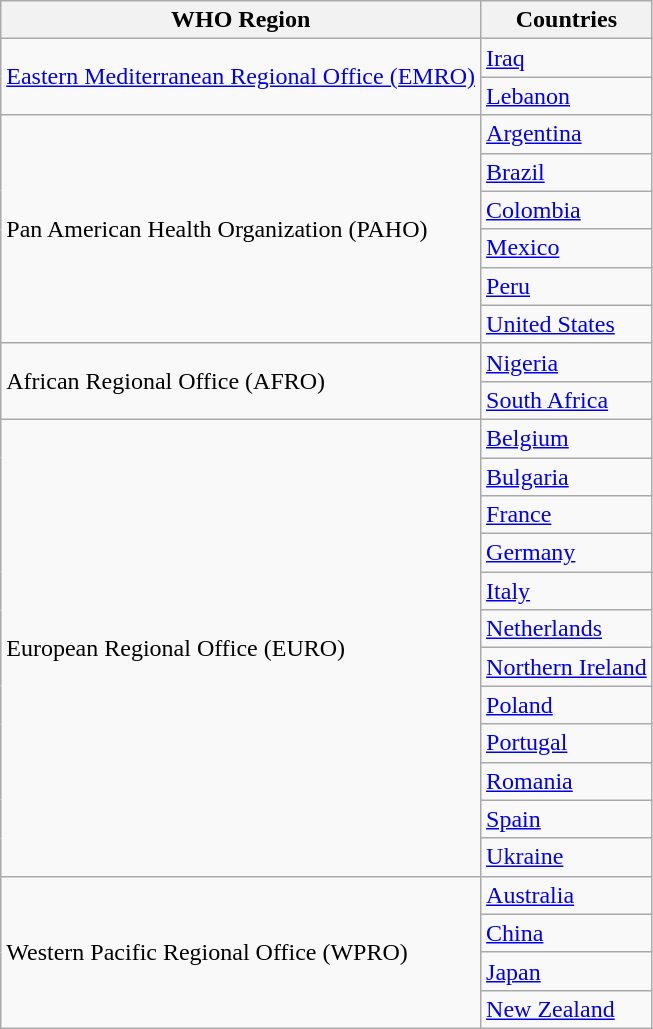<table class="wikitable">
<tr>
<th>WHO Region</th>
<th>Countries</th>
</tr>
<tr>
<td rowspan="2"><a href='#'>Eastern Mediterranean Regional Office (EMRO)</a></td>
<td><a href='#'>Iraq</a></td>
</tr>
<tr>
<td><a href='#'>Lebanon</a></td>
</tr>
<tr>
<td rowspan="6">Pan American Health Organization (PAHO)</td>
<td><a href='#'>Argentina</a></td>
</tr>
<tr>
<td><a href='#'>Brazil</a></td>
</tr>
<tr>
<td><a href='#'>Colombia</a></td>
</tr>
<tr>
<td><a href='#'>Mexico</a></td>
</tr>
<tr>
<td><a href='#'>Peru</a></td>
</tr>
<tr>
<td><a href='#'>United States</a></td>
</tr>
<tr>
<td rowspan="2">African Regional Office (AFRO)</td>
<td><a href='#'>Nigeria</a></td>
</tr>
<tr>
<td><a href='#'>South Africa</a></td>
</tr>
<tr>
<td rowspan="12">European Regional Office (EURO)</td>
<td><a href='#'>Belgium</a></td>
</tr>
<tr>
<td><a href='#'>Bulgaria</a></td>
</tr>
<tr>
<td><a href='#'>France</a></td>
</tr>
<tr>
<td><a href='#'>Germany</a></td>
</tr>
<tr>
<td><a href='#'>Italy</a></td>
</tr>
<tr>
<td><a href='#'>Netherlands</a></td>
</tr>
<tr>
<td><a href='#'>Northern Ireland</a></td>
</tr>
<tr>
<td><a href='#'>Poland</a></td>
</tr>
<tr>
<td><a href='#'>Portugal</a></td>
</tr>
<tr>
<td><a href='#'>Romania</a></td>
</tr>
<tr>
<td><a href='#'>Spain</a></td>
</tr>
<tr>
<td><a href='#'>Ukraine</a></td>
</tr>
<tr>
<td rowspan="4">Western Pacific Regional Office (WPRO)</td>
<td><a href='#'>Australia</a></td>
</tr>
<tr>
<td><a href='#'>China</a></td>
</tr>
<tr>
<td><a href='#'>Japan</a></td>
</tr>
<tr>
<td><a href='#'>New Zealand</a></td>
</tr>
</table>
